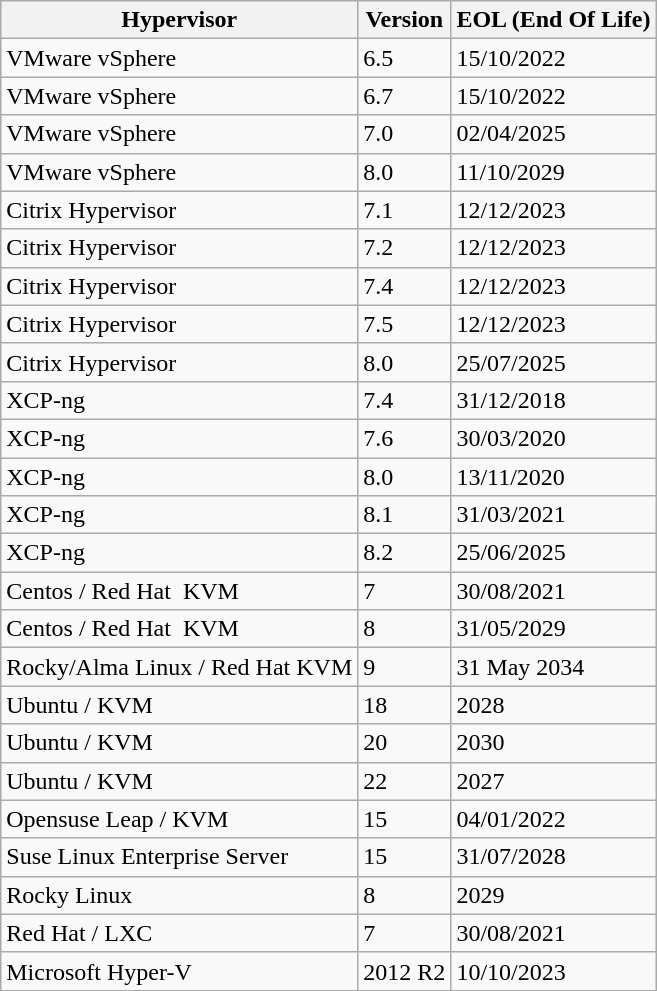<table class="wikitable">
<tr>
<th>Hypervisor</th>
<th>Version</th>
<th>EOL (End Of Life)</th>
</tr>
<tr>
<td>VMware vSphere</td>
<td>6.5</td>
<td>15/10/2022</td>
</tr>
<tr>
<td>VMware vSphere</td>
<td>6.7</td>
<td>15/10/2022</td>
</tr>
<tr>
<td>VMware vSphere</td>
<td>7.0</td>
<td>02/04/2025</td>
</tr>
<tr>
<td>VMware vSphere</td>
<td>8.0</td>
<td>11/10/2029</td>
</tr>
<tr>
<td>Citrix Hypervisor</td>
<td>7.1</td>
<td>12/12/2023</td>
</tr>
<tr>
<td>Citrix Hypervisor</td>
<td>7.2</td>
<td>12/12/2023</td>
</tr>
<tr>
<td>Citrix Hypervisor</td>
<td>7.4</td>
<td>12/12/2023</td>
</tr>
<tr>
<td>Citrix Hypervisor</td>
<td>7.5</td>
<td>12/12/2023</td>
</tr>
<tr>
<td>Citrix Hypervisor</td>
<td>8.0</td>
<td>25/07/2025</td>
</tr>
<tr>
<td>XCP-ng</td>
<td>7.4</td>
<td>31/12/2018</td>
</tr>
<tr>
<td>XCP-ng</td>
<td>7.6</td>
<td>30/03/2020</td>
</tr>
<tr>
<td>XCP-ng</td>
<td>8.0</td>
<td>13/11/2020</td>
</tr>
<tr>
<td>XCP-ng</td>
<td>8.1</td>
<td>31/03/2021</td>
</tr>
<tr>
<td>XCP-ng</td>
<td>8.2</td>
<td>25/06/2025</td>
</tr>
<tr>
<td>Centos / Red Hat  KVM</td>
<td>7</td>
<td>30/08/2021</td>
</tr>
<tr>
<td>Centos / Red Hat  KVM</td>
<td>8</td>
<td>31/05/2029</td>
</tr>
<tr>
<td>Rocky/Alma Linux / Red Hat KVM</td>
<td>9</td>
<td>31 May 2034</td>
</tr>
<tr>
<td>Ubuntu / KVM</td>
<td>18</td>
<td>2028</td>
</tr>
<tr>
<td>Ubuntu / KVM</td>
<td>20</td>
<td>2030</td>
</tr>
<tr>
<td>Ubuntu / KVM</td>
<td>22</td>
<td>2027</td>
</tr>
<tr>
<td>Opensuse Leap / KVM</td>
<td>15</td>
<td>04/01/2022</td>
</tr>
<tr>
<td>Suse Linux Enterprise Server</td>
<td>15</td>
<td>31/07/2028</td>
</tr>
<tr>
<td>Rocky Linux</td>
<td>8</td>
<td>2029</td>
</tr>
<tr>
<td>Red Hat / LXC</td>
<td>7</td>
<td>30/08/2021</td>
</tr>
<tr>
<td>Microsoft Hyper-V</td>
<td>2012 R2</td>
<td>10/10/2023</td>
</tr>
</table>
